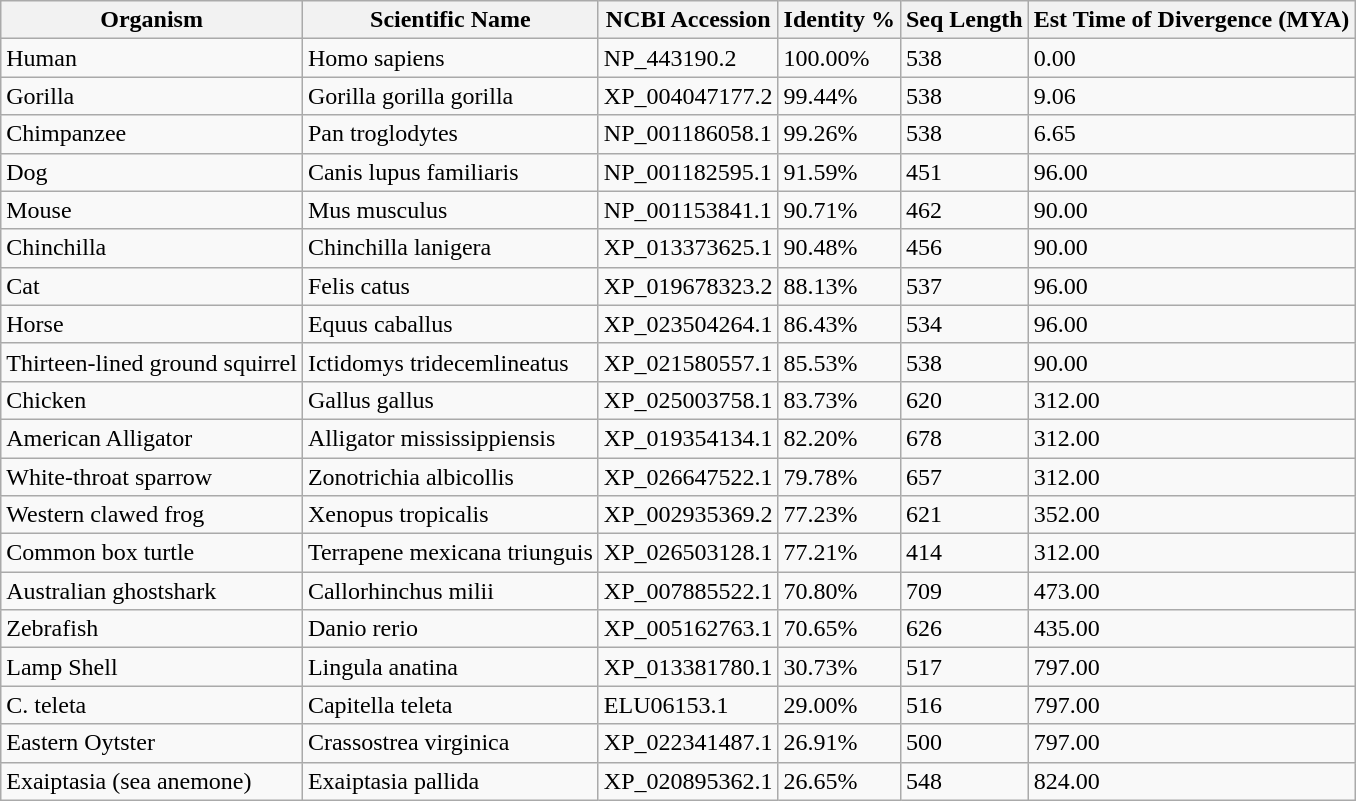<table class="wikitable">
<tr>
<th>Organism</th>
<th>Scientific Name</th>
<th>NCBI Accession</th>
<th>Identity %</th>
<th>Seq Length</th>
<th>Est Time of Divergence (MYA)</th>
</tr>
<tr>
<td>Human</td>
<td>Homo sapiens</td>
<td>NP_443190.2</td>
<td>100.00%</td>
<td>538</td>
<td>0.00</td>
</tr>
<tr>
<td>Gorilla</td>
<td>Gorilla gorilla gorilla</td>
<td>XP_004047177.2</td>
<td>99.44%</td>
<td>538</td>
<td>9.06</td>
</tr>
<tr>
<td>Chimpanzee</td>
<td>Pan troglodytes</td>
<td>NP_001186058.1</td>
<td>99.26%</td>
<td>538</td>
<td>6.65</td>
</tr>
<tr>
<td>Dog</td>
<td>Canis lupus familiaris</td>
<td>NP_001182595.1</td>
<td>91.59%</td>
<td>451</td>
<td>96.00</td>
</tr>
<tr>
<td>Mouse</td>
<td>Mus musculus</td>
<td>NP_001153841.1</td>
<td>90.71%</td>
<td>462</td>
<td>90.00</td>
</tr>
<tr>
<td>Chinchilla</td>
<td>Chinchilla lanigera</td>
<td>XP_013373625.1</td>
<td>90.48%</td>
<td>456</td>
<td>90.00</td>
</tr>
<tr>
<td>Cat</td>
<td>Felis catus</td>
<td>XP_019678323.2</td>
<td>88.13%</td>
<td>537</td>
<td>96.00</td>
</tr>
<tr>
<td>Horse</td>
<td>Equus caballus</td>
<td>XP_023504264.1</td>
<td>86.43%</td>
<td>534</td>
<td>96.00</td>
</tr>
<tr>
<td>Thirteen-lined ground squirrel</td>
<td>Ictidomys tridecemlineatus</td>
<td>XP_021580557.1</td>
<td>85.53%</td>
<td>538</td>
<td>90.00</td>
</tr>
<tr>
<td>Chicken</td>
<td>Gallus gallus</td>
<td>XP_025003758.1</td>
<td>83.73%</td>
<td>620</td>
<td>312.00</td>
</tr>
<tr>
<td>American Alligator</td>
<td>Alligator mississippiensis</td>
<td>XP_019354134.1</td>
<td>82.20%</td>
<td>678</td>
<td>312.00</td>
</tr>
<tr>
<td>White-throat sparrow</td>
<td>Zonotrichia albicollis</td>
<td>XP_026647522.1</td>
<td>79.78%</td>
<td>657</td>
<td>312.00</td>
</tr>
<tr>
<td>Western clawed frog</td>
<td>Xenopus tropicalis</td>
<td>XP_002935369.2</td>
<td>77.23%</td>
<td>621</td>
<td>352.00</td>
</tr>
<tr>
<td>Common box turtle</td>
<td>Terrapene mexicana triunguis</td>
<td>XP_026503128.1</td>
<td>77.21%</td>
<td>414</td>
<td>312.00</td>
</tr>
<tr>
<td>Australian ghostshark</td>
<td>Callorhinchus milii</td>
<td>XP_007885522.1</td>
<td>70.80%</td>
<td>709</td>
<td>473.00</td>
</tr>
<tr>
<td>Zebrafish</td>
<td>Danio rerio</td>
<td>XP_005162763.1</td>
<td>70.65%</td>
<td>626</td>
<td>435.00</td>
</tr>
<tr>
<td>Lamp Shell</td>
<td>Lingula anatina</td>
<td>XP_013381780.1</td>
<td>30.73%</td>
<td>517</td>
<td>797.00</td>
</tr>
<tr>
<td>C. teleta</td>
<td>Capitella teleta</td>
<td>ELU06153.1</td>
<td>29.00%</td>
<td>516</td>
<td>797.00</td>
</tr>
<tr>
<td>Eastern Oytster</td>
<td>Crassostrea virginica</td>
<td>XP_022341487.1</td>
<td>26.91%</td>
<td>500</td>
<td>797.00</td>
</tr>
<tr>
<td>Exaiptasia (sea anemone)</td>
<td>Exaiptasia pallida</td>
<td>XP_020895362.1</td>
<td>26.65%</td>
<td>548</td>
<td>824.00</td>
</tr>
</table>
